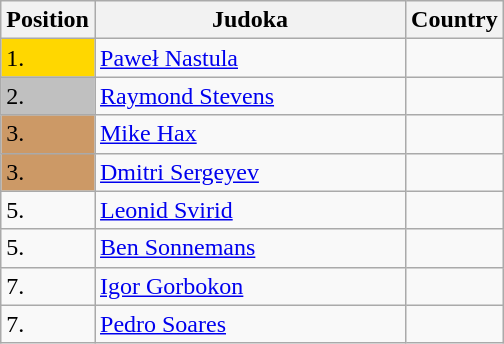<table class=wikitable>
<tr>
<th width=10>Position</th>
<th width=200>Judoka</th>
<th width=10>Country</th>
</tr>
<tr>
<td bgcolor=gold>1.</td>
<td><a href='#'>Paweł Nastula</a></td>
<td></td>
</tr>
<tr>
<td bgcolor="silver">2.</td>
<td><a href='#'>Raymond Stevens</a></td>
<td></td>
</tr>
<tr>
<td bgcolor="CC9966">3.</td>
<td><a href='#'>Mike Hax</a></td>
<td></td>
</tr>
<tr>
<td bgcolor="CC9966">3.</td>
<td><a href='#'>Dmitri Sergeyev</a></td>
<td></td>
</tr>
<tr>
<td>5.</td>
<td><a href='#'>Leonid Svirid</a></td>
<td></td>
</tr>
<tr>
<td>5.</td>
<td><a href='#'>Ben Sonnemans</a></td>
<td></td>
</tr>
<tr>
<td>7.</td>
<td><a href='#'>Igor Gorbokon</a></td>
<td></td>
</tr>
<tr>
<td>7.</td>
<td><a href='#'>Pedro Soares</a></td>
<td></td>
</tr>
</table>
